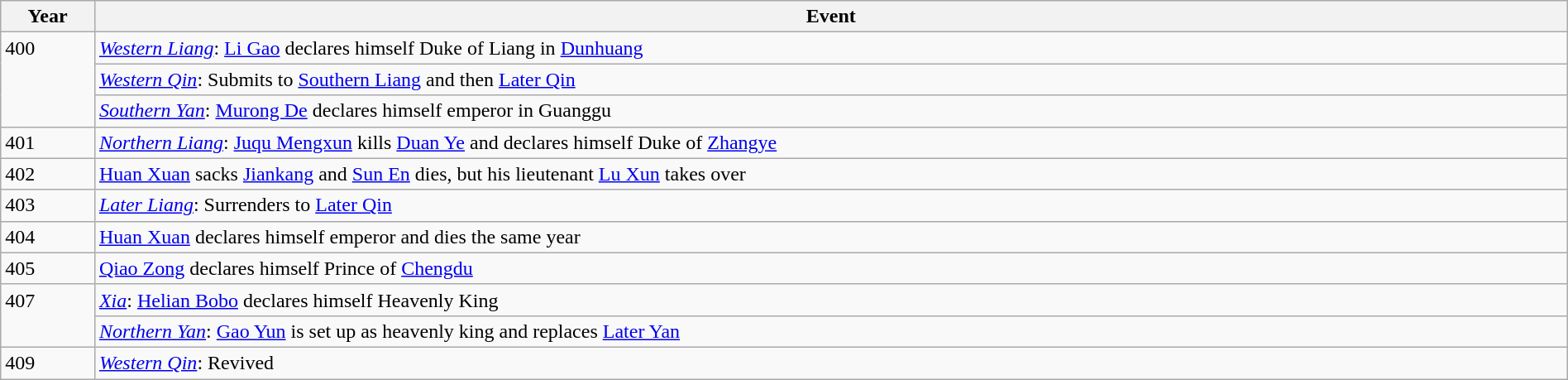<table class="wikitable" style="width:100%;">
<tr>
<th style="width:6%">Year</th>
<th>Event</th>
</tr>
<tr>
<td rowspan="3" style="vertical-align:top;">400</td>
<td><em><a href='#'>Western Liang</a></em>: <a href='#'>Li Gao</a> declares himself Duke of Liang in <a href='#'>Dunhuang</a></td>
</tr>
<tr>
<td><em><a href='#'>Western Qin</a></em>: Submits to <a href='#'>Southern Liang</a> and then <a href='#'>Later Qin</a></td>
</tr>
<tr>
<td><em><a href='#'>Southern Yan</a></em>: <a href='#'>Murong De</a> declares himself emperor in Guanggu</td>
</tr>
<tr>
<td>401</td>
<td><em><a href='#'>Northern Liang</a></em>: <a href='#'>Juqu Mengxun</a> kills <a href='#'>Duan Ye</a> and declares himself Duke of <a href='#'>Zhangye</a></td>
</tr>
<tr>
<td>402</td>
<td><a href='#'>Huan Xuan</a> sacks <a href='#'>Jiankang</a> and <a href='#'>Sun En</a> dies, but his lieutenant <a href='#'>Lu Xun</a> takes over</td>
</tr>
<tr>
<td>403</td>
<td><em><a href='#'>Later Liang</a></em>: Surrenders to <a href='#'>Later Qin</a></td>
</tr>
<tr>
<td>404</td>
<td><a href='#'>Huan Xuan</a> declares himself emperor and dies the same year</td>
</tr>
<tr>
<td>405</td>
<td><a href='#'>Qiao Zong</a> declares himself Prince of <a href='#'>Chengdu</a></td>
</tr>
<tr>
<td rowspan="2" style="vertical-align:top;">407</td>
<td><em><a href='#'>Xia</a></em>: <a href='#'>Helian Bobo</a> declares himself Heavenly King</td>
</tr>
<tr>
<td><em><a href='#'>Northern Yan</a></em>: <a href='#'>Gao Yun</a> is set up as heavenly king and replaces <a href='#'>Later Yan</a></td>
</tr>
<tr>
<td>409</td>
<td><em><a href='#'>Western Qin</a></em>: Revived</td>
</tr>
</table>
